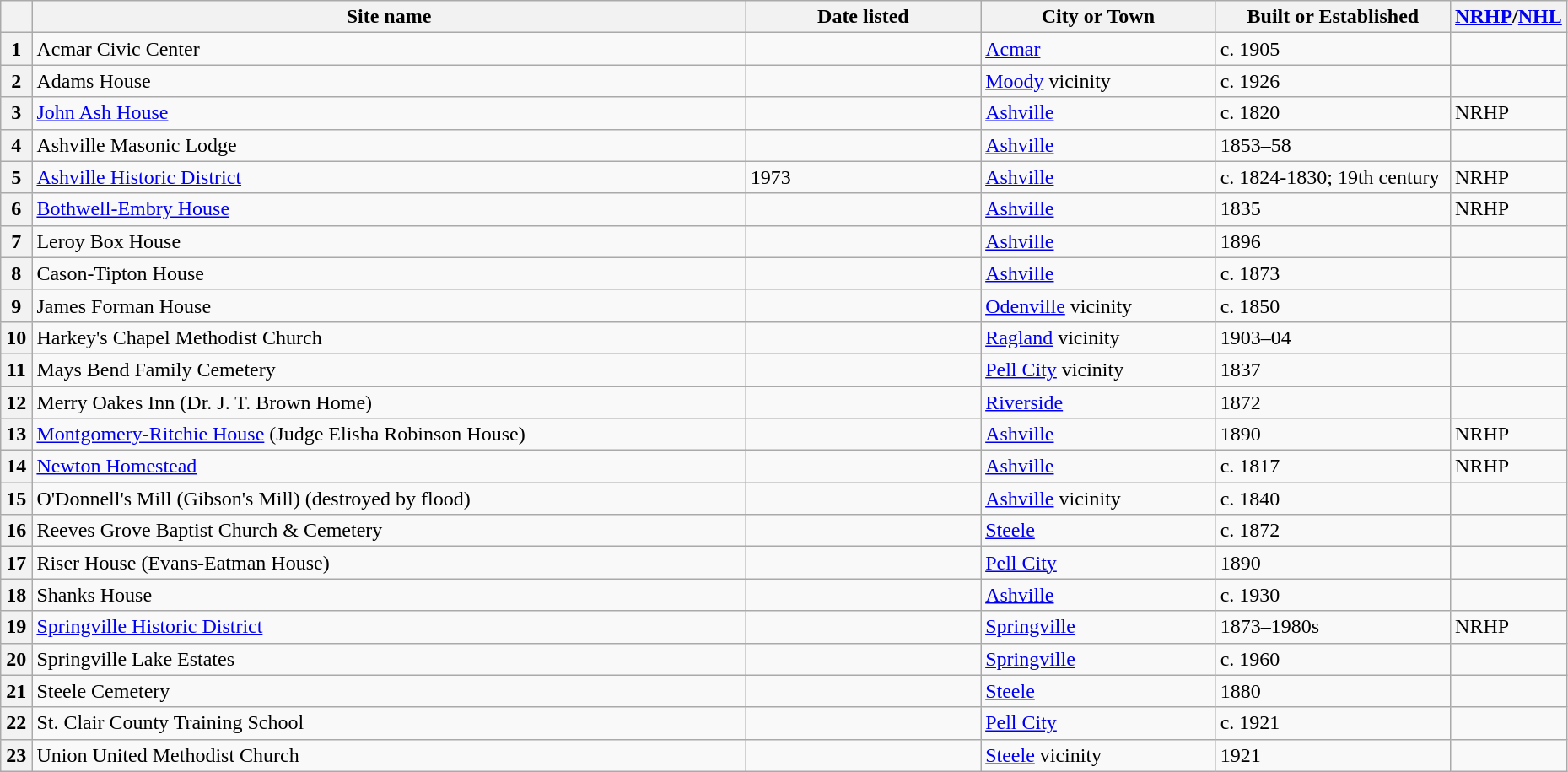<table class="wikitable" style="width:98%">
<tr>
<th width = 2% ></th>
<th><strong>Site name</strong></th>
<th width = 15% ><strong>Date listed</strong></th>
<th width = 15% ><strong>City or Town</strong></th>
<th width = 15% ><strong>Built or Established</strong></th>
<th width = 5%  ><strong><a href='#'>NRHP</a>/<a href='#'>NHL</a></strong></th>
</tr>
<tr ->
<th>1</th>
<td>Acmar Civic Center</td>
<td></td>
<td><a href='#'>Acmar</a></td>
<td>c. 1905</td>
<td></td>
</tr>
<tr ->
<th>2</th>
<td>Adams House</td>
<td></td>
<td><a href='#'>Moody</a> vicinity</td>
<td>c. 1926</td>
<td></td>
</tr>
<tr ->
<th>3</th>
<td><a href='#'>John Ash House</a></td>
<td></td>
<td><a href='#'>Ashville</a></td>
<td>c. 1820</td>
<td>NRHP</td>
</tr>
<tr ->
<th>4</th>
<td>Ashville Masonic Lodge</td>
<td></td>
<td><a href='#'>Ashville</a></td>
<td>1853–58</td>
<td></td>
</tr>
<tr ->
<th>5</th>
<td><a href='#'>Ashville Historic District</a></td>
<td>1973</td>
<td><a href='#'>Ashville</a></td>
<td>c. 1824-1830; 19th century</td>
<td>NRHP</td>
</tr>
<tr ->
<th>6</th>
<td><a href='#'>Bothwell-Embry House</a></td>
<td></td>
<td><a href='#'>Ashville</a></td>
<td>1835</td>
<td>NRHP</td>
</tr>
<tr ->
<th>7</th>
<td>Leroy Box House</td>
<td></td>
<td><a href='#'>Ashville</a></td>
<td>1896</td>
<td></td>
</tr>
<tr ->
<th>8</th>
<td>Cason-Tipton House</td>
<td></td>
<td><a href='#'>Ashville</a></td>
<td>c. 1873</td>
<td></td>
</tr>
<tr ->
<th>9</th>
<td>James Forman House</td>
<td></td>
<td><a href='#'>Odenville</a> vicinity</td>
<td>c. 1850</td>
<td></td>
</tr>
<tr ->
<th>10</th>
<td>Harkey's Chapel Methodist Church</td>
<td></td>
<td><a href='#'>Ragland</a> vicinity</td>
<td>1903–04</td>
<td></td>
</tr>
<tr ->
<th>11</th>
<td>Mays Bend Family Cemetery</td>
<td></td>
<td><a href='#'>Pell City</a> vicinity</td>
<td>1837</td>
<td></td>
</tr>
<tr ->
<th>12</th>
<td>Merry Oakes Inn (Dr. J. T. Brown Home)</td>
<td></td>
<td><a href='#'>Riverside</a></td>
<td>1872</td>
<td></td>
</tr>
<tr ->
<th>13</th>
<td><a href='#'>Montgomery-Ritchie House</a> (Judge Elisha Robinson House)</td>
<td></td>
<td><a href='#'>Ashville</a></td>
<td>1890</td>
<td>NRHP</td>
</tr>
<tr ->
<th>14</th>
<td><a href='#'>Newton Homestead</a></td>
<td></td>
<td><a href='#'>Ashville</a></td>
<td>c. 1817</td>
<td>NRHP</td>
</tr>
<tr ->
<th>15</th>
<td>O'Donnell's Mill (Gibson's Mill) (destroyed by flood)</td>
<td></td>
<td><a href='#'>Ashville</a> vicinity</td>
<td>c. 1840</td>
<td></td>
</tr>
<tr ->
<th>16</th>
<td>Reeves Grove Baptist Church & Cemetery</td>
<td></td>
<td><a href='#'>Steele</a></td>
<td>c. 1872</td>
<td></td>
</tr>
<tr ->
<th>17</th>
<td>Riser House (Evans-Eatman House)</td>
<td></td>
<td><a href='#'>Pell City</a></td>
<td>1890</td>
<td></td>
</tr>
<tr ->
<th>18</th>
<td>Shanks House</td>
<td></td>
<td><a href='#'>Ashville</a></td>
<td>c. 1930</td>
<td></td>
</tr>
<tr ->
<th>19</th>
<td><a href='#'>Springville Historic District</a></td>
<td></td>
<td><a href='#'>Springville</a></td>
<td>1873–1980s</td>
<td>NRHP</td>
</tr>
<tr ->
<th>20</th>
<td>Springville Lake Estates</td>
<td></td>
<td><a href='#'>Springville</a></td>
<td>c. 1960</td>
<td></td>
</tr>
<tr ->
<th>21</th>
<td>Steele Cemetery</td>
<td></td>
<td><a href='#'>Steele</a></td>
<td>1880</td>
<td></td>
</tr>
<tr ->
<th>22</th>
<td>St. Clair County Training School</td>
<td></td>
<td><a href='#'>Pell City</a></td>
<td>c. 1921</td>
<td></td>
</tr>
<tr ->
<th>23</th>
<td>Union United Methodist Church</td>
<td></td>
<td><a href='#'>Steele</a> vicinity</td>
<td>1921</td>
<td></td>
</tr>
</table>
